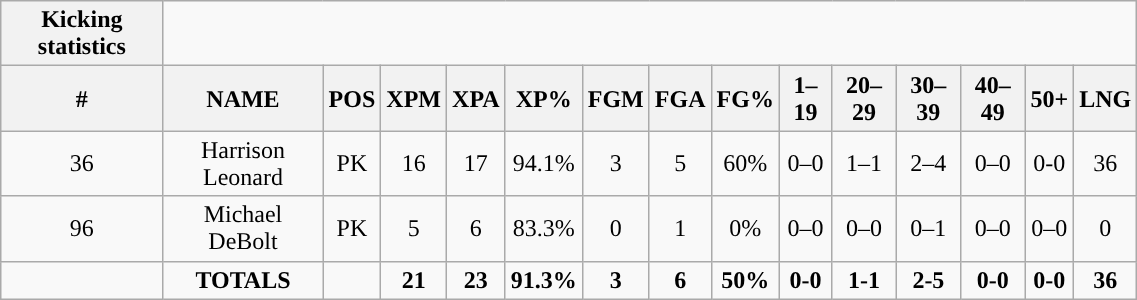<table style="width:60%; text-align:center;" class="wikitable collapsible collapsed">
<tr>
<th style="text-align:center; ">Kicking statistics</th>
</tr>
<tr>
<th>#</th>
<th>NAME</th>
<th>POS</th>
<th>XPM</th>
<th>XPA</th>
<th>XP%</th>
<th>FGM</th>
<th>FGA</th>
<th>FG%</th>
<th>1–19</th>
<th>20–29</th>
<th>30–39</th>
<th>40–49</th>
<th>50+</th>
<th>LNG</th>
</tr>
<tr>
<td>36</td>
<td>Harrison Leonard</td>
<td>PK</td>
<td>16</td>
<td>17</td>
<td>94.1%</td>
<td>3</td>
<td>5</td>
<td>60%</td>
<td>0–0</td>
<td>1–1</td>
<td>2–4</td>
<td>0–0</td>
<td>0-0</td>
<td>36</td>
</tr>
<tr>
<td>96</td>
<td>Michael DeBolt</td>
<td>PK</td>
<td>5</td>
<td>6</td>
<td>83.3%</td>
<td>0</td>
<td>1</td>
<td>0%</td>
<td>0–0</td>
<td>0–0</td>
<td>0–1</td>
<td>0–0</td>
<td>0–0</td>
<td>0</td>
</tr>
<tr>
<td></td>
<td><strong>TOTALS</strong></td>
<td></td>
<td><strong>21</strong></td>
<td><strong>23</strong></td>
<td><strong>91.3%</strong></td>
<td><strong>3</strong></td>
<td><strong>6</strong></td>
<td><strong>50%</strong></td>
<td><strong>0-0</strong></td>
<td><strong>1-1</strong></td>
<td><strong>2-5</strong></td>
<td><strong>0-0</strong></td>
<td><strong>0-0</strong></td>
<td><strong>36</strong></td>
</tr>
</table>
